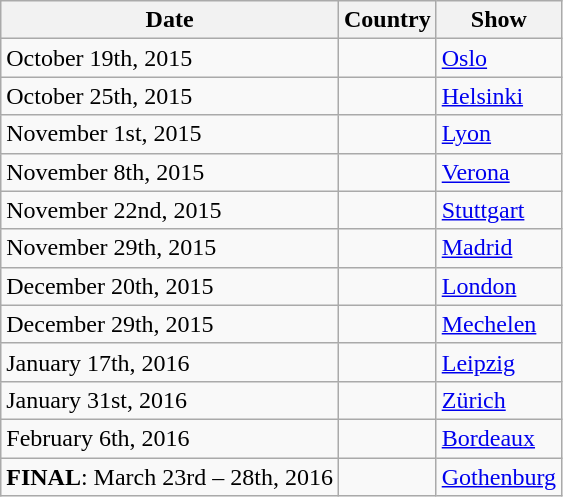<table class="wikitable">
<tr>
<th>Date</th>
<th>Country</th>
<th>Show</th>
</tr>
<tr>
<td>October 19th, 2015</td>
<td></td>
<td><a href='#'>Oslo</a></td>
</tr>
<tr>
<td>October 25th, 2015</td>
<td></td>
<td><a href='#'>Helsinki</a></td>
</tr>
<tr>
<td>November 1st, 2015</td>
<td></td>
<td><a href='#'>Lyon</a></td>
</tr>
<tr>
<td>November 8th, 2015</td>
<td></td>
<td><a href='#'>Verona</a></td>
</tr>
<tr>
<td>November 22nd, 2015</td>
<td></td>
<td><a href='#'>Stuttgart</a></td>
</tr>
<tr>
<td>November 29th, 2015</td>
<td></td>
<td><a href='#'>Madrid</a></td>
</tr>
<tr>
<td>December 20th, 2015</td>
<td></td>
<td><a href='#'>London</a></td>
</tr>
<tr>
<td>December 29th, 2015</td>
<td></td>
<td><a href='#'>Mechelen</a></td>
</tr>
<tr>
<td>January 17th, 2016</td>
<td></td>
<td><a href='#'>Leipzig</a></td>
</tr>
<tr>
<td>January 31st, 2016</td>
<td></td>
<td><a href='#'>Zürich</a></td>
</tr>
<tr>
<td>February 6th, 2016</td>
<td></td>
<td><a href='#'>Bordeaux</a></td>
</tr>
<tr>
<td><strong>FINAL</strong>: March 23rd – 28th, 2016</td>
<td></td>
<td><a href='#'>Gothenburg</a></td>
</tr>
</table>
